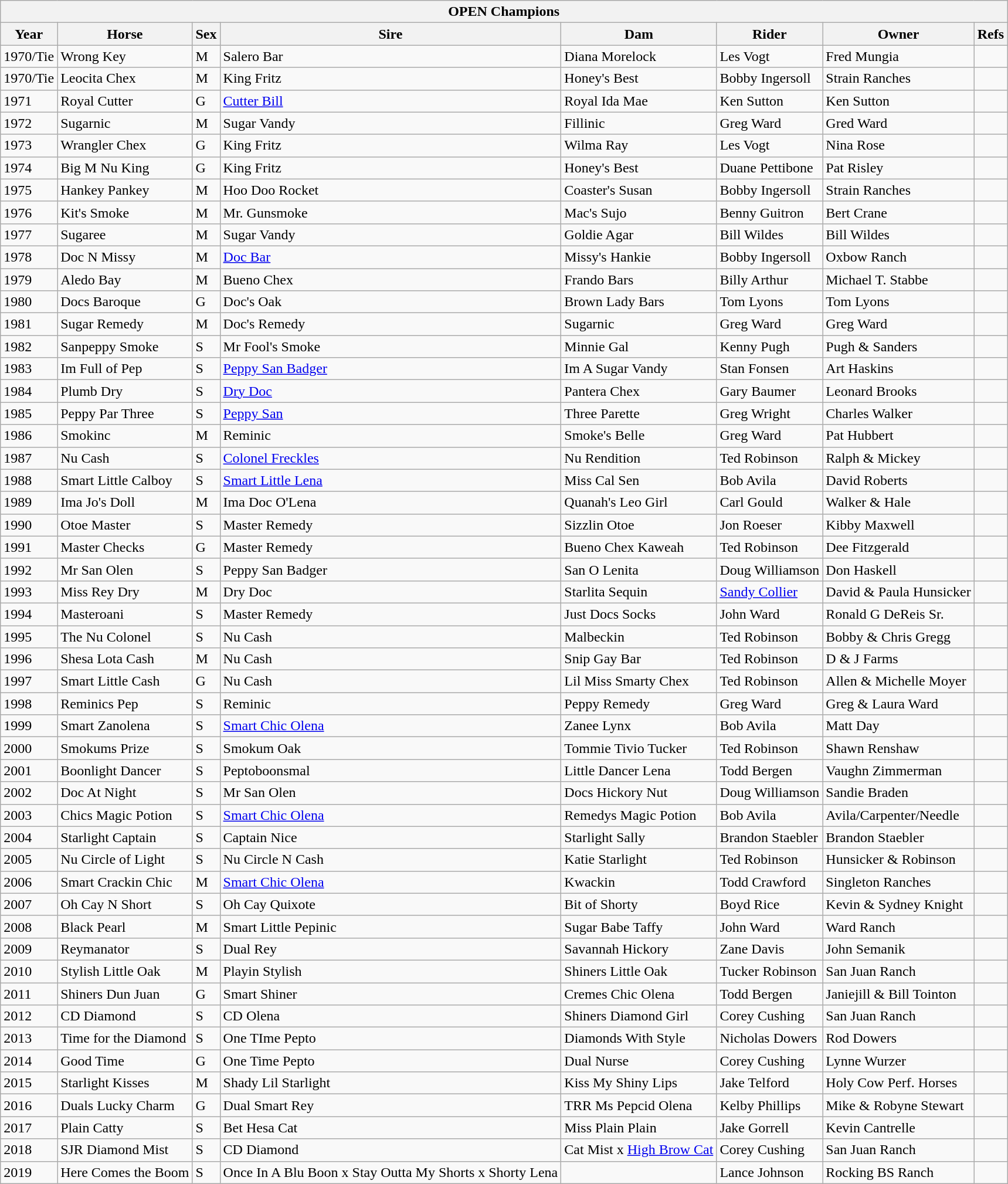<table class="wikitable">
<tr>
<th colspan="8">OPEN Champions</th>
</tr>
<tr>
<th>Year</th>
<th>Horse</th>
<th>Sex</th>
<th>Sire</th>
<th>Dam</th>
<th>Rider</th>
<th>Owner</th>
<th>Refs</th>
</tr>
<tr>
<td>1970/Tie</td>
<td>Wrong Key</td>
<td>M</td>
<td>Salero Bar</td>
<td>Diana Morelock</td>
<td>Les Vogt</td>
<td>Fred Mungia</td>
<td></td>
</tr>
<tr>
<td>1970/Tie</td>
<td>Leocita Chex</td>
<td>M</td>
<td>King Fritz</td>
<td>Honey's Best</td>
<td>Bobby Ingersoll</td>
<td>Strain Ranches</td>
<td></td>
</tr>
<tr>
<td>1971</td>
<td>Royal Cutter</td>
<td>G</td>
<td><a href='#'>Cutter Bill</a></td>
<td>Royal Ida Mae</td>
<td>Ken Sutton</td>
<td>Ken Sutton</td>
<td></td>
</tr>
<tr>
<td>1972</td>
<td>Sugarnic</td>
<td>M</td>
<td>Sugar Vandy</td>
<td>Fillinic</td>
<td>Greg Ward</td>
<td>Gred Ward</td>
<td></td>
</tr>
<tr>
<td>1973</td>
<td>Wrangler Chex</td>
<td>G</td>
<td>King Fritz</td>
<td>Wilma Ray</td>
<td>Les Vogt</td>
<td>Nina Rose</td>
<td></td>
</tr>
<tr>
<td>1974</td>
<td>Big M Nu King</td>
<td>G</td>
<td>King Fritz</td>
<td>Honey's Best</td>
<td>Duane Pettibone</td>
<td>Pat Risley</td>
<td></td>
</tr>
<tr>
<td>1975</td>
<td>Hankey Pankey</td>
<td>M</td>
<td>Hoo Doo Rocket</td>
<td>Coaster's Susan</td>
<td>Bobby Ingersoll</td>
<td>Strain Ranches</td>
<td></td>
</tr>
<tr>
<td>1976</td>
<td>Kit's Smoke</td>
<td>M</td>
<td>Mr. Gunsmoke</td>
<td>Mac's Sujo</td>
<td>Benny Guitron</td>
<td>Bert Crane</td>
<td></td>
</tr>
<tr>
<td>1977</td>
<td>Sugaree</td>
<td>M</td>
<td>Sugar Vandy</td>
<td>Goldie Agar</td>
<td>Bill Wildes</td>
<td>Bill Wildes</td>
<td></td>
</tr>
<tr>
<td>1978</td>
<td>Doc N Missy</td>
<td>M</td>
<td><a href='#'>Doc Bar</a></td>
<td>Missy's Hankie</td>
<td>Bobby Ingersoll</td>
<td>Oxbow Ranch</td>
<td></td>
</tr>
<tr>
<td>1979</td>
<td>Aledo Bay</td>
<td>M</td>
<td>Bueno Chex</td>
<td>Frando Bars</td>
<td>Billy Arthur</td>
<td>Michael T. Stabbe</td>
<td></td>
</tr>
<tr>
<td>1980</td>
<td>Docs Baroque</td>
<td>G</td>
<td>Doc's Oak</td>
<td>Brown Lady Bars</td>
<td>Tom Lyons</td>
<td>Tom Lyons</td>
<td></td>
</tr>
<tr>
<td>1981</td>
<td>Sugar Remedy</td>
<td>M</td>
<td>Doc's Remedy</td>
<td>Sugarnic</td>
<td>Greg Ward</td>
<td>Greg Ward</td>
<td></td>
</tr>
<tr>
<td>1982</td>
<td>Sanpeppy Smoke</td>
<td>S</td>
<td>Mr Fool's Smoke</td>
<td>Minnie Gal</td>
<td>Kenny Pugh</td>
<td>Pugh & Sanders</td>
<td></td>
</tr>
<tr>
<td>1983</td>
<td>Im Full of Pep</td>
<td>S</td>
<td><a href='#'>Peppy San Badger</a></td>
<td>Im A Sugar Vandy</td>
<td>Stan Fonsen</td>
<td>Art Haskins</td>
<td></td>
</tr>
<tr>
<td>1984</td>
<td>Plumb Dry</td>
<td>S</td>
<td><a href='#'>Dry Doc</a></td>
<td>Pantera Chex</td>
<td>Gary Baumer</td>
<td>Leonard Brooks</td>
<td></td>
</tr>
<tr>
<td>1985</td>
<td>Peppy Par Three</td>
<td>S</td>
<td><a href='#'>Peppy San</a></td>
<td>Three Parette</td>
<td>Greg Wright</td>
<td>Charles Walker</td>
<td></td>
</tr>
<tr>
<td>1986</td>
<td>Smokinc</td>
<td>M</td>
<td>Reminic</td>
<td>Smoke's Belle</td>
<td>Greg Ward</td>
<td>Pat Hubbert</td>
<td></td>
</tr>
<tr>
<td>1987</td>
<td>Nu Cash</td>
<td>S</td>
<td><a href='#'>Colonel Freckles</a></td>
<td>Nu Rendition</td>
<td>Ted Robinson</td>
<td>Ralph & Mickey</td>
<td></td>
</tr>
<tr>
<td>1988</td>
<td>Smart Little Calboy</td>
<td>S</td>
<td><a href='#'>Smart Little Lena</a></td>
<td>Miss Cal Sen</td>
<td>Bob Avila</td>
<td>David Roberts</td>
<td></td>
</tr>
<tr>
<td>1989</td>
<td>Ima Jo's Doll</td>
<td>M</td>
<td>Ima Doc O'Lena</td>
<td>Quanah's Leo Girl</td>
<td>Carl Gould</td>
<td>Walker & Hale</td>
<td></td>
</tr>
<tr>
<td>1990</td>
<td>Otoe Master</td>
<td>S</td>
<td>Master Remedy</td>
<td>Sizzlin Otoe</td>
<td>Jon Roeser</td>
<td>Kibby Maxwell</td>
<td></td>
</tr>
<tr>
<td>1991</td>
<td>Master Checks</td>
<td>G</td>
<td>Master Remedy</td>
<td>Bueno Chex Kaweah</td>
<td>Ted Robinson</td>
<td>Dee Fitzgerald</td>
<td></td>
</tr>
<tr>
<td>1992</td>
<td>Mr San Olen</td>
<td>S</td>
<td>Peppy San Badger</td>
<td>San O Lenita</td>
<td>Doug Williamson</td>
<td>Don Haskell</td>
<td></td>
</tr>
<tr>
<td>1993</td>
<td>Miss Rey Dry</td>
<td>M</td>
<td>Dry Doc</td>
<td>Starlita Sequin</td>
<td><a href='#'>Sandy Collier</a></td>
<td>David & Paula Hunsicker</td>
<td></td>
</tr>
<tr>
<td>1994</td>
<td>Masteroani</td>
<td>S</td>
<td>Master Remedy</td>
<td>Just Docs Socks</td>
<td>John Ward</td>
<td>Ronald G DeReis Sr.</td>
<td></td>
</tr>
<tr>
<td>1995</td>
<td>The Nu Colonel</td>
<td>S</td>
<td>Nu Cash</td>
<td>Malbeckin</td>
<td>Ted Robinson</td>
<td>Bobby & Chris Gregg</td>
<td></td>
</tr>
<tr>
<td>1996</td>
<td>Shesa Lota Cash</td>
<td>M</td>
<td>Nu Cash</td>
<td>Snip Gay Bar</td>
<td>Ted Robinson</td>
<td>D & J Farms</td>
<td></td>
</tr>
<tr>
<td>1997</td>
<td>Smart Little Cash</td>
<td>G</td>
<td>Nu Cash</td>
<td>Lil Miss Smarty Chex</td>
<td>Ted Robinson</td>
<td>Allen & Michelle Moyer</td>
<td></td>
</tr>
<tr>
<td>1998</td>
<td>Reminics Pep</td>
<td>S</td>
<td>Reminic</td>
<td>Peppy Remedy</td>
<td>Greg Ward</td>
<td>Greg & Laura Ward</td>
<td></td>
</tr>
<tr>
<td>1999</td>
<td>Smart Zanolena</td>
<td>S</td>
<td><a href='#'>Smart Chic Olena</a></td>
<td>Zanee Lynx</td>
<td>Bob Avila</td>
<td>Matt Day</td>
<td></td>
</tr>
<tr>
<td>2000</td>
<td>Smokums Prize</td>
<td>S</td>
<td>Smokum Oak</td>
<td>Tommie Tivio Tucker</td>
<td>Ted Robinson</td>
<td>Shawn Renshaw</td>
<td></td>
</tr>
<tr>
<td>2001</td>
<td>Boonlight Dancer</td>
<td>S</td>
<td>Peptoboonsmal</td>
<td>Little Dancer Lena</td>
<td>Todd Bergen</td>
<td>Vaughn Zimmerman</td>
<td></td>
</tr>
<tr>
<td>2002</td>
<td>Doc At Night</td>
<td>S</td>
<td>Mr San Olen</td>
<td>Docs Hickory Nut</td>
<td>Doug Williamson</td>
<td>Sandie Braden</td>
<td></td>
</tr>
<tr>
<td>2003</td>
<td>Chics Magic Potion</td>
<td>S</td>
<td><a href='#'>Smart Chic Olena</a></td>
<td>Remedys Magic Potion</td>
<td>Bob Avila</td>
<td>Avila/Carpenter/Needle</td>
<td></td>
</tr>
<tr>
<td>2004</td>
<td>Starlight Captain</td>
<td>S</td>
<td>Captain Nice</td>
<td>Starlight Sally</td>
<td>Brandon Staebler</td>
<td>Brandon Staebler</td>
<td></td>
</tr>
<tr>
<td>2005</td>
<td>Nu Circle of Light</td>
<td>S</td>
<td>Nu Circle N Cash</td>
<td>Katie Starlight</td>
<td>Ted Robinson</td>
<td>Hunsicker & Robinson</td>
<td></td>
</tr>
<tr>
<td>2006</td>
<td>Smart Crackin Chic</td>
<td>M</td>
<td><a href='#'>Smart Chic Olena</a></td>
<td>Kwackin</td>
<td>Todd Crawford</td>
<td>Singleton Ranches</td>
<td></td>
</tr>
<tr>
<td>2007</td>
<td>Oh Cay N Short</td>
<td>S</td>
<td>Oh Cay Quixote</td>
<td>Bit of Shorty</td>
<td>Boyd Rice</td>
<td>Kevin & Sydney Knight</td>
<td></td>
</tr>
<tr>
<td>2008</td>
<td>Black Pearl</td>
<td>M</td>
<td>Smart Little Pepinic</td>
<td>Sugar Babe Taffy</td>
<td>John Ward</td>
<td>Ward Ranch</td>
<td></td>
</tr>
<tr>
<td>2009</td>
<td>Reymanator</td>
<td>S</td>
<td>Dual Rey</td>
<td>Savannah Hickory</td>
<td>Zane Davis</td>
<td>John Semanik</td>
<td></td>
</tr>
<tr>
<td>2010</td>
<td>Stylish Little Oak</td>
<td>M</td>
<td>Playin Stylish</td>
<td>Shiners Little Oak</td>
<td>Tucker Robinson</td>
<td>San Juan Ranch</td>
<td></td>
</tr>
<tr>
<td>2011</td>
<td>Shiners Dun Juan</td>
<td>G</td>
<td>Smart Shiner</td>
<td>Cremes Chic Olena</td>
<td>Todd Bergen</td>
<td>Janiejill & Bill Tointon</td>
<td></td>
</tr>
<tr>
<td>2012</td>
<td>CD Diamond</td>
<td>S</td>
<td>CD Olena</td>
<td>Shiners Diamond Girl</td>
<td>Corey Cushing</td>
<td>San Juan Ranch</td>
<td></td>
</tr>
<tr>
<td>2013</td>
<td>Time for the Diamond</td>
<td>S</td>
<td>One TIme Pepto</td>
<td>Diamonds With Style</td>
<td>Nicholas Dowers</td>
<td>Rod Dowers</td>
<td></td>
</tr>
<tr>
<td>2014</td>
<td>Good Time</td>
<td>G</td>
<td>One Time Pepto</td>
<td>Dual Nurse</td>
<td>Corey Cushing</td>
<td>Lynne Wurzer</td>
<td></td>
</tr>
<tr>
<td>2015</td>
<td>Starlight Kisses</td>
<td>M</td>
<td>Shady Lil Starlight</td>
<td>Kiss My Shiny Lips</td>
<td>Jake Telford</td>
<td>Holy Cow Perf. Horses</td>
<td></td>
</tr>
<tr>
<td>2016</td>
<td>Duals Lucky Charm</td>
<td>G</td>
<td>Dual Smart Rey</td>
<td>TRR Ms Pepcid Olena</td>
<td>Kelby Phillips</td>
<td>Mike & Robyne Stewart</td>
<td></td>
</tr>
<tr>
<td>2017</td>
<td>Plain Catty</td>
<td>S</td>
<td>Bet Hesa Cat</td>
<td>Miss Plain Plain</td>
<td>Jake Gorrell</td>
<td>Kevin Cantrelle</td>
<td></td>
</tr>
<tr>
<td>2018</td>
<td>SJR Diamond Mist</td>
<td>S</td>
<td>CD Diamond</td>
<td>Cat Mist x <a href='#'>High Brow Cat</a></td>
<td>Corey Cushing</td>
<td>San Juan Ranch</td>
<td></td>
</tr>
<tr>
<td>2019</td>
<td>Here Comes the Boom</td>
<td>S</td>
<td>Once In A Blu Boon x Stay Outta My Shorts x Shorty Lena</td>
<td></td>
<td>Lance Johnson</td>
<td>Rocking BS Ranch</td>
<td></td>
</tr>
</table>
